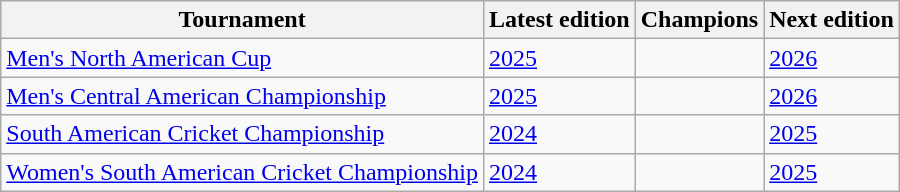<table class="wikitable sortable" style="text-align:left">
<tr>
<th>Tournament</th>
<th>Latest edition</th>
<th>Champions</th>
<th>Next edition</th>
</tr>
<tr>
<td><a href='#'>Men's North American Cup</a></td>
<td><a href='#'>2025</a></td>
<td></td>
<td><a href='#'>2026</a></td>
</tr>
<tr>
<td><a href='#'>Men's Central American Championship</a></td>
<td><a href='#'>2025</a></td>
<td> </td>
<td><a href='#'>2026</a></td>
</tr>
<tr>
<td><a href='#'>South American Cricket Championship</a></td>
<td><a href='#'>2024</a></td>
<td></td>
<td><a href='#'>2025</a></td>
</tr>
<tr>
<td><a href='#'>Women's South American Cricket Championship</a></td>
<td><a href='#'>2024</a></td>
<td></td>
<td><a href='#'>2025</a></td>
</tr>
</table>
